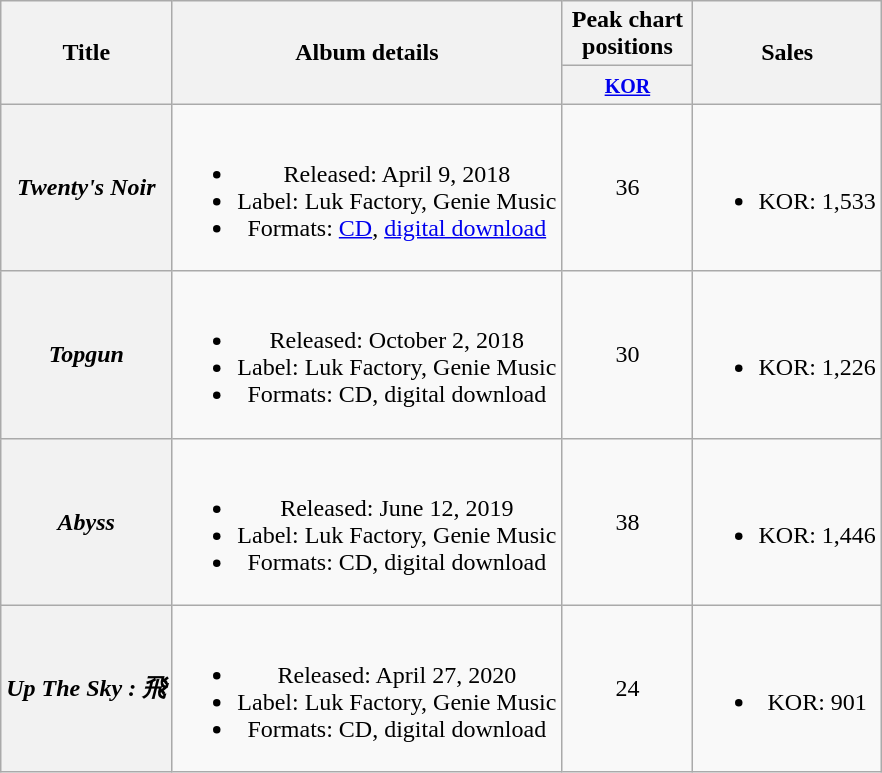<table class="wikitable plainrowheaders" style="text-align:center;">
<tr>
<th scope="col" rowspan="2">Title</th>
<th scope="col" rowspan="2">Album details</th>
<th scope="col" colspan="1" style="width:5em;">Peak chart positions</th>
<th scope="col" rowspan="2">Sales</th>
</tr>
<tr>
<th><small><a href='#'>KOR</a></small><br></th>
</tr>
<tr>
<th scope="row"><em>Twenty's Noir</em></th>
<td><br><ul><li>Released: April 9, 2018</li><li>Label: Luk Factory, Genie Music</li><li>Formats: <a href='#'>CD</a>, <a href='#'>digital download</a></li></ul></td>
<td>36</td>
<td><br><ul><li>KOR: 1,533</li></ul></td>
</tr>
<tr>
<th scope="row"><em>Topgun</em></th>
<td><br><ul><li>Released: October 2, 2018</li><li>Label: Luk Factory, Genie Music</li><li>Formats: CD, digital download</li></ul></td>
<td>30</td>
<td><br><ul><li>KOR: 1,226</li></ul></td>
</tr>
<tr>
<th scope="row"><em>Abyss</em></th>
<td><br><ul><li>Released: June 12, 2019</li><li>Label: Luk Factory, Genie Music</li><li>Formats: CD, digital download</li></ul></td>
<td>38</td>
<td><br><ul><li>KOR: 1,446</li></ul></td>
</tr>
<tr>
<th scope="row"><em>Up The Sky : 飛</em></th>
<td><br><ul><li>Released: April 27, 2020</li><li>Label: Luk Factory, Genie Music</li><li>Formats: CD, digital download</li></ul></td>
<td>24</td>
<td><br><ul><li>KOR: 901</li></ul></td>
</tr>
</table>
